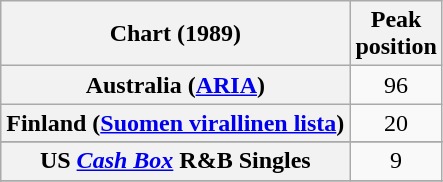<table class="wikitable sortable plainrowheaders" style="text-align:center">
<tr>
<th scope="col">Chart (1989)</th>
<th scope="col">Peak<br> position</th>
</tr>
<tr>
<th scope="row">Australia (<a href='#'>ARIA</a>)</th>
<td>96</td>
</tr>
<tr>
<th scope="row">Finland (<a href='#'>Suomen virallinen lista</a>)</th>
<td>20</td>
</tr>
<tr>
</tr>
<tr>
</tr>
<tr>
<th scope="row">US <em><a href='#'>Cash Box</a></em> R&B Singles</th>
<td>9</td>
</tr>
<tr>
</tr>
<tr>
</tr>
<tr>
</tr>
</table>
